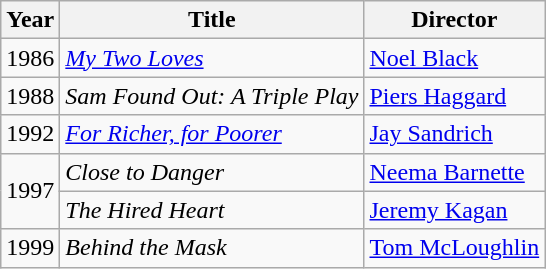<table class="wikitable">
<tr>
<th>Year</th>
<th>Title</th>
<th>Director</th>
</tr>
<tr>
<td>1986</td>
<td><em><a href='#'>My Two Loves</a></em></td>
<td><a href='#'>Noel Black</a></td>
</tr>
<tr>
<td>1988</td>
<td><em>Sam Found Out: A Triple Play</em></td>
<td><a href='#'>Piers Haggard</a></td>
</tr>
<tr>
<td>1992</td>
<td><em><a href='#'>For Richer, for Poorer</a></em></td>
<td><a href='#'>Jay Sandrich</a></td>
</tr>
<tr>
<td rowspan=2>1997</td>
<td><em>Close to Danger</em></td>
<td><a href='#'>Neema Barnette</a></td>
</tr>
<tr>
<td><em>The Hired Heart</em></td>
<td><a href='#'>Jeremy Kagan</a></td>
</tr>
<tr>
<td>1999</td>
<td><em>Behind the Mask</em></td>
<td><a href='#'>Tom McLoughlin</a></td>
</tr>
</table>
